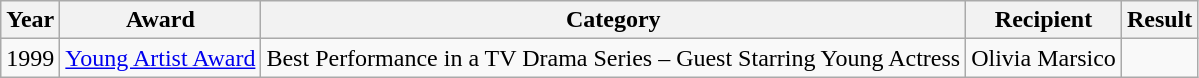<table class="wikitable">
<tr>
<th>Year</th>
<th>Award</th>
<th>Category</th>
<th>Recipient</th>
<th>Result</th>
</tr>
<tr>
<td>1999</td>
<td><a href='#'>Young Artist Award</a></td>
<td>Best Performance in a TV Drama Series – Guest Starring Young Actress</td>
<td>Olivia Marsico</td>
<td></td>
</tr>
</table>
